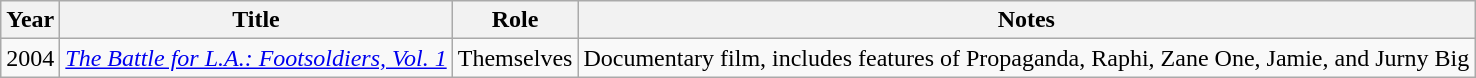<table class="wikitable">
<tr>
<th>Year</th>
<th>Title</th>
<th>Role</th>
<th>Notes</th>
</tr>
<tr>
<td>2004</td>
<td><em><a href='#'>The Battle for L.A.: Footsoldiers, Vol. 1</a></em></td>
<td>Themselves</td>
<td>Documentary film, includes features of Propaganda, Raphi, Zane One, Jamie, and Jurny Big</td>
</tr>
</table>
